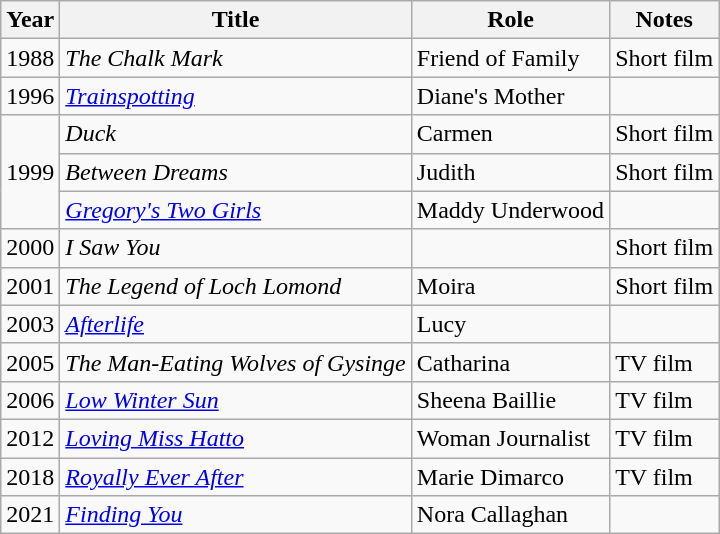<table class="wikitable sortable">
<tr>
<th>Year</th>
<th>Title</th>
<th>Role</th>
<th class="unsortable">Notes</th>
</tr>
<tr>
<td>1988</td>
<td><em>The Chalk Mark</em></td>
<td>Friend of Family</td>
<td>Short film</td>
</tr>
<tr>
<td>1996</td>
<td><em><a href='#'>Trainspotting</a></em></td>
<td>Diane's Mother</td>
<td></td>
</tr>
<tr>
<td rowspan="3">1999</td>
<td><em>Duck</em></td>
<td>Carmen</td>
<td>Short film</td>
</tr>
<tr>
<td><em>Between Dreams</em></td>
<td>Judith</td>
<td>Short film</td>
</tr>
<tr>
<td><em><a href='#'>Gregory's Two Girls</a></em></td>
<td>Maddy Underwood</td>
<td></td>
</tr>
<tr>
<td>2000</td>
<td><em>I Saw You</em></td>
<td></td>
<td>Short film</td>
</tr>
<tr>
<td>2001</td>
<td><em>The Legend of Loch Lomond</em></td>
<td>Moira</td>
<td>Short film</td>
</tr>
<tr>
<td>2003</td>
<td><em><a href='#'>Afterlife</a></em></td>
<td>Lucy</td>
<td></td>
</tr>
<tr>
<td>2005</td>
<td><em>The Man-Eating Wolves of Gysinge</em></td>
<td>Catharina</td>
<td>TV film</td>
</tr>
<tr>
<td>2006</td>
<td><em><a href='#'>Low Winter Sun</a></em></td>
<td>Sheena Baillie</td>
<td>TV film</td>
</tr>
<tr>
<td>2012</td>
<td><em><a href='#'>Loving Miss Hatto</a></em></td>
<td>Woman Journalist</td>
<td>TV film</td>
</tr>
<tr>
<td>2018</td>
<td><em><a href='#'>Royally Ever After</a></em></td>
<td>Marie Dimarco</td>
<td>TV film</td>
</tr>
<tr>
<td>2021</td>
<td><em><a href='#'>Finding You</a></em></td>
<td>Nora Callaghan</td>
<td></td>
</tr>
</table>
